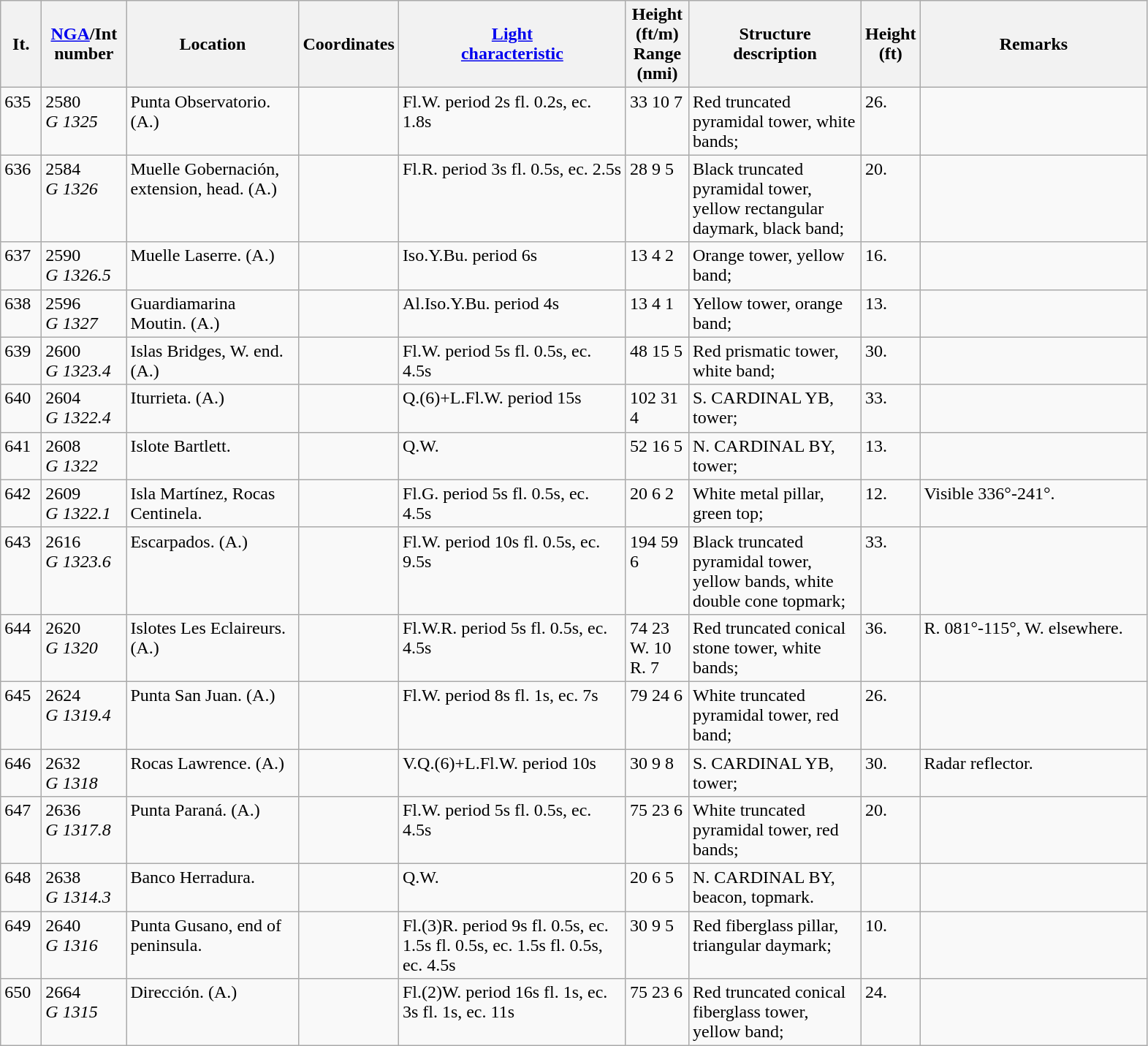<table class="wikitable">
<tr>
<th width="30">It.</th>
<th width="70"><a href='#'>NGA</a>/Int<br>number</th>
<th width="150">Location</th>
<th width="80">Coordinates</th>
<th width="200"><a href='#'>Light<br>characteristic</a></th>
<th width="50">Height (ft/m)<br>Range (nmi)</th>
<th width="150">Structure<br>description</th>
<th width="30">Height (ft)</th>
<th width="200">Remarks</th>
</tr>
<tr valign="top">
<td>635</td>
<td>2580<br><em>G 1325</em></td>
<td>Punta Observatorio. (A.)</td>
<td></td>
<td>Fl.W. period 2s fl. 0.2s, ec. 1.8s</td>
<td>33 10 7</td>
<td>Red truncated pyramidal tower,  white bands;</td>
<td>26.</td>
<td></td>
</tr>
<tr valign="top">
<td>636</td>
<td>2584<br><em>G 1326</em></td>
<td>Muelle Gobernación,  extension, head. (A.)</td>
<td></td>
<td>Fl.R. period 3s fl. 0.5s, ec. 2.5s</td>
<td>28 9 5</td>
<td>Black truncated pyramidal tower,  yellow rectangular daymark,  black band;</td>
<td>20.</td>
<td></td>
</tr>
<tr valign="top">
<td>637</td>
<td>2590<br><em>G 1326.5</em></td>
<td>Muelle Laserre. (A.)</td>
<td></td>
<td>Iso.Y.Bu. period 6s</td>
<td>13 4 2</td>
<td>Orange tower, yellow band;</td>
<td>16.</td>
<td></td>
</tr>
<tr valign="top">
<td>638</td>
<td>2596<br><em>G 1327</em></td>
<td>Guardiamarina Moutin. (A.)</td>
<td></td>
<td>Al.Iso.Y.Bu. period 4s</td>
<td>13 4 1</td>
<td>Yellow tower, orange band;</td>
<td>13.</td>
<td></td>
</tr>
<tr valign="top">
<td>639</td>
<td>2600<br><em>G 1323.4</em></td>
<td>Islas Bridges, W. end. (A.)</td>
<td></td>
<td>Fl.W. period 5s fl. 0.5s, ec. 4.5s</td>
<td>48 15 5</td>
<td>Red prismatic tower, white band;</td>
<td>30.</td>
<td></td>
</tr>
<tr valign="top">
<td>640</td>
<td>2604<br><em>G 1322.4</em></td>
<td>Iturrieta. (A.)</td>
<td></td>
<td>Q.(6)+L.Fl.W. period 15s</td>
<td>102 31 4</td>
<td>S. CARDINAL YB, tower;</td>
<td>33.</td>
<td></td>
</tr>
<tr valign="top">
<td>641</td>
<td>2608<br><em>G 1322</em></td>
<td>Islote Bartlett.</td>
<td></td>
<td>Q.W.</td>
<td>52 16 5</td>
<td>N. CARDINAL BY, tower;</td>
<td>13.</td>
<td></td>
</tr>
<tr valign="top">
<td>642</td>
<td>2609<br><em>G 1322.1</em></td>
<td>Isla Martínez, Rocas Centinela.</td>
<td></td>
<td>Fl.G. period 5s fl. 0.5s, ec. 4.5s</td>
<td>20 6 2</td>
<td>White metal pillar, green top;</td>
<td>12.</td>
<td>Visible 336°-241°.</td>
</tr>
<tr valign="top">
<td>643</td>
<td>2616<br><em>G 1323.6</em></td>
<td>Escarpados. (A.)</td>
<td></td>
<td>Fl.W. period 10s fl. 0.5s, ec. 9.5s</td>
<td>194 59 6</td>
<td>Black truncated pyramidal tower,  yellow bands, white double  cone topmark;</td>
<td>33.</td>
<td></td>
</tr>
<tr valign="top">
<td>644</td>
<td>2620<br><em>G 1320</em></td>
<td>Islotes Les Eclaireurs. (A.)</td>
<td></td>
<td>Fl.W.R. period 5s fl. 0.5s, ec. 4.5s</td>
<td>74 23 W. 10 R. 7</td>
<td>Red truncated conical stone  tower, white bands;</td>
<td>36.</td>
<td>R. 081°-115°, W. elsewhere.</td>
</tr>
<tr valign="top">
<td>645</td>
<td>2624<br><em>G 1319.4</em></td>
<td>Punta San Juan. (A.)</td>
<td></td>
<td>Fl.W. period 8s fl. 1s, ec. 7s</td>
<td>79 24 6</td>
<td>White truncated pyramidal tower,  red band;</td>
<td>26.</td>
<td></td>
</tr>
<tr valign="top">
<td>646</td>
<td>2632<br><em>G 1318</em></td>
<td>Rocas Lawrence. (A.)</td>
<td></td>
<td>V.Q.(6)+L.Fl.W. period 10s</td>
<td>30 9 8</td>
<td>S. CARDINAL YB, tower;</td>
<td>30.</td>
<td>Radar reflector.</td>
</tr>
<tr valign="top">
<td>647</td>
<td>2636<br><em>G 1317.8</em></td>
<td>Punta Paraná. (A.)</td>
<td></td>
<td>Fl.W. period 5s fl. 0.5s, ec. 4.5s</td>
<td>75 23 6</td>
<td>White truncated pyramidal tower,  red bands;</td>
<td>20.</td>
<td></td>
</tr>
<tr valign="top">
<td>648</td>
<td>2638<br><em>G 1314.3</em></td>
<td>Banco Herradura.</td>
<td></td>
<td>Q.W.</td>
<td>20 6 5</td>
<td>N. CARDINAL BY, beacon, topmark.</td>
<td></td>
<td></td>
</tr>
<tr valign="top">
<td>649</td>
<td>2640<br><em>G 1316</em></td>
<td>Punta Gusano, end of peninsula.</td>
<td></td>
<td>Fl.(3)R. period 9s fl. 0.5s, ec. 1.5s fl. 0.5s, ec. 1.5s fl. 0.5s, ec. 4.5s</td>
<td>30 9 5</td>
<td>Red fiberglass pillar, triangular  daymark;</td>
<td>10.</td>
<td></td>
</tr>
<tr valign="top">
<td>650</td>
<td>2664<br><em>G 1315</em></td>
<td>Dirección. (A.)</td>
<td></td>
<td>Fl.(2)W. period 16s fl. 1s, ec. 3s fl. 1s, ec. 11s</td>
<td>75 23 6</td>
<td>Red truncated conical fiberglass  tower, yellow band;</td>
<td>24.</td>
<td></td>
</tr>
</table>
